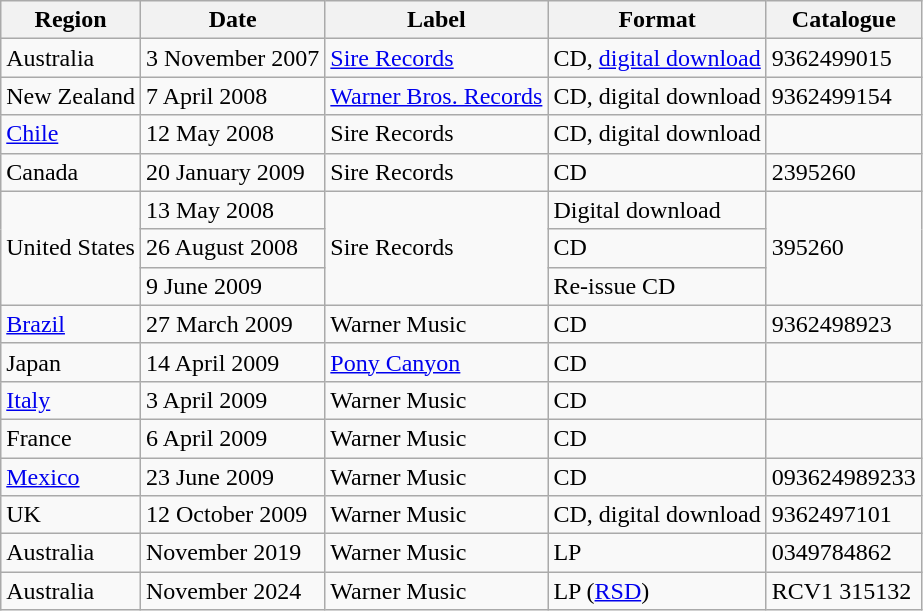<table class="wikitable">
<tr>
<th>Region</th>
<th>Date</th>
<th>Label</th>
<th>Format</th>
<th>Catalogue</th>
</tr>
<tr>
<td>Australia</td>
<td>3 November 2007</td>
<td><a href='#'>Sire Records</a></td>
<td>CD, <a href='#'>digital download</a></td>
<td>9362499015</td>
</tr>
<tr>
<td>New Zealand</td>
<td>7 April 2008</td>
<td><a href='#'>Warner Bros. Records</a></td>
<td>CD, digital download</td>
<td>9362499154</td>
</tr>
<tr>
<td><a href='#'>Chile</a></td>
<td>12 May 2008</td>
<td>Sire Records</td>
<td>CD, digital download</td>
<td></td>
</tr>
<tr>
<td>Canada</td>
<td>20 January 2009</td>
<td>Sire Records</td>
<td>CD</td>
<td>2395260</td>
</tr>
<tr>
<td rowspan="3">United States</td>
<td>13 May 2008</td>
<td rowspan="3">Sire Records</td>
<td>Digital download</td>
<td rowspan="3">395260</td>
</tr>
<tr>
<td>26 August 2008</td>
<td>CD</td>
</tr>
<tr>
<td>9 June 2009</td>
<td>Re-issue CD</td>
</tr>
<tr>
<td><a href='#'>Brazil</a></td>
<td>27 March 2009</td>
<td>Warner Music</td>
<td>CD</td>
<td>9362498923</td>
</tr>
<tr>
<td>Japan</td>
<td>14 April 2009</td>
<td><a href='#'>Pony Canyon</a></td>
<td>CD</td>
<td></td>
</tr>
<tr>
<td><a href='#'>Italy</a></td>
<td>3 April 2009</td>
<td>Warner Music</td>
<td>CD</td>
<td></td>
</tr>
<tr>
<td>France</td>
<td>6 April 2009</td>
<td>Warner Music</td>
<td>CD</td>
<td></td>
</tr>
<tr>
<td><a href='#'>Mexico</a></td>
<td>23 June 2009</td>
<td>Warner Music</td>
<td>CD</td>
<td>093624989233</td>
</tr>
<tr>
<td>UK</td>
<td>12 October 2009</td>
<td>Warner Music</td>
<td>CD, digital download</td>
<td>9362497101</td>
</tr>
<tr>
<td>Australia</td>
<td>November 2019</td>
<td>Warner Music</td>
<td>LP</td>
<td>0349784862</td>
</tr>
<tr>
<td>Australia</td>
<td>November 2024</td>
<td>Warner Music</td>
<td>LP (<a href='#'>RSD</a>)</td>
<td>RCV1 315132</td>
</tr>
</table>
